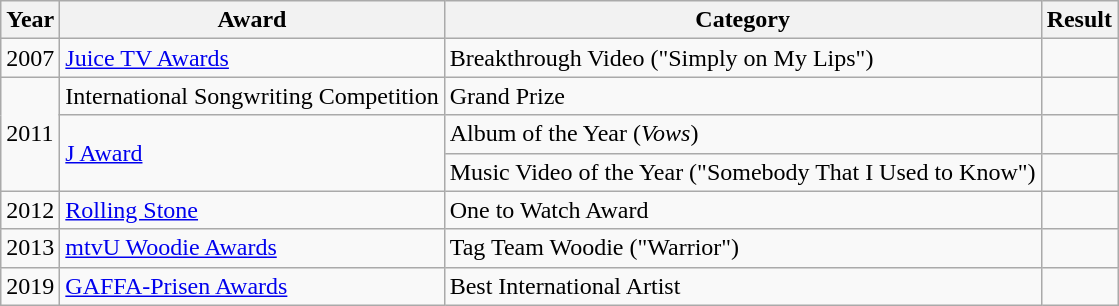<table class="wikitable">
<tr>
<th>Year</th>
<th>Award</th>
<th>Category</th>
<th>Result</th>
</tr>
<tr>
<td>2007</td>
<td><a href='#'>Juice TV Awards</a></td>
<td>Breakthrough Video ("Simply on My Lips")</td>
<td></td>
</tr>
<tr>
<td rowspan=3>2011</td>
<td>International Songwriting Competition</td>
<td>Grand Prize</td>
<td></td>
</tr>
<tr>
<td rowspan=2><a href='#'>J Award</a></td>
<td>Album of the Year (<em>Vows</em>)</td>
<td></td>
</tr>
<tr>
<td>Music Video of the Year ("Somebody That I Used to Know")</td>
<td></td>
</tr>
<tr>
<td>2012</td>
<td><a href='#'>Rolling Stone</a></td>
<td>One to Watch Award</td>
<td></td>
</tr>
<tr>
<td>2013</td>
<td><a href='#'>mtvU Woodie Awards</a></td>
<td>Tag Team Woodie ("Warrior")</td>
<td></td>
</tr>
<tr>
<td>2019</td>
<td><a href='#'>GAFFA-Prisen Awards</a></td>
<td>Best International Artist</td>
<td></td>
</tr>
</table>
